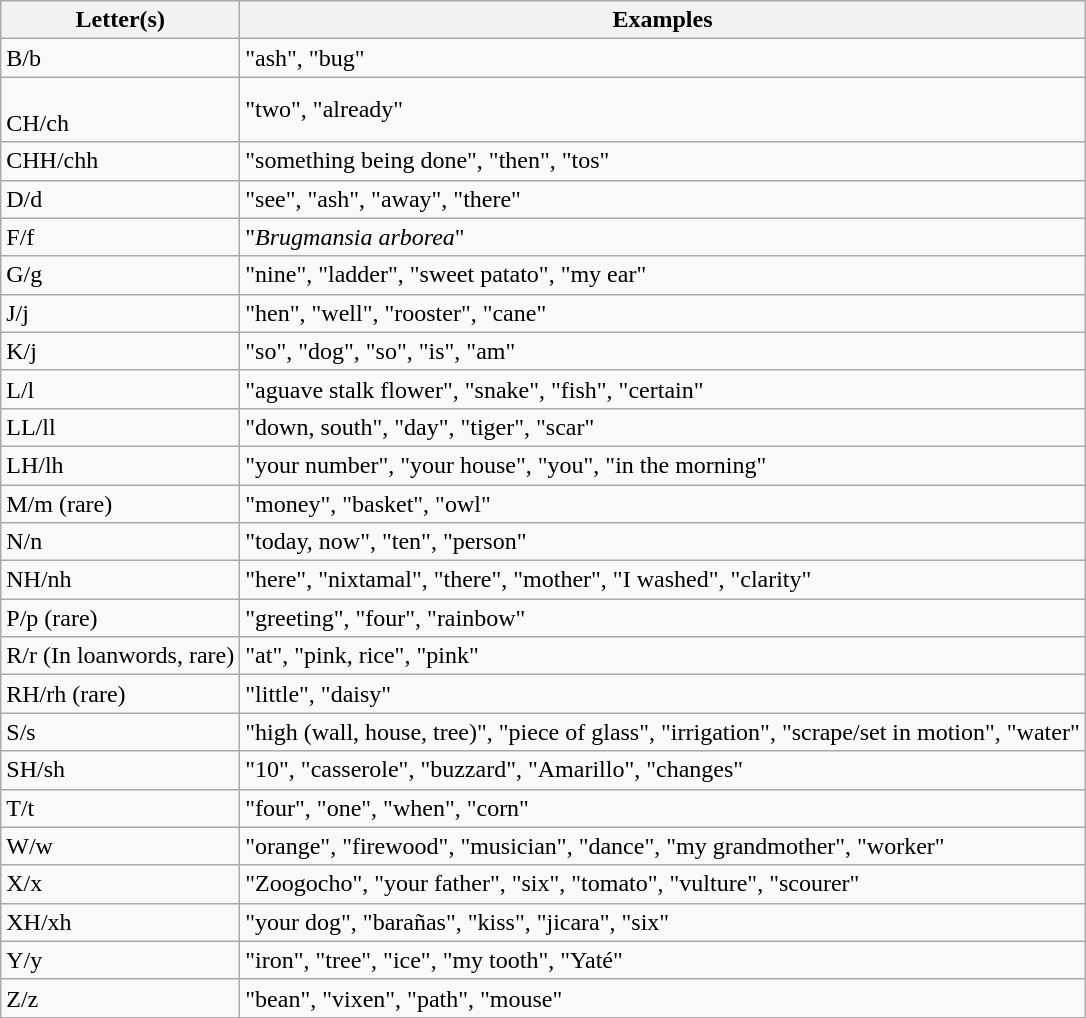<table class="wikitable">
<tr>
<th>Letter(s)</th>
<th>Examples</th>
</tr>
<tr>
<td>B/b</td>
<td> "ash",  "bug"</td>
</tr>
<tr>
<td><br>CH/ch</td>
<td> "two",  "already"</td>
</tr>
<tr>
<td>CHH/chh</td>
<td> "something being done",  "then",  "tos"</td>
</tr>
<tr>
<td>D/d</td>
<td> "see",  "ash",  "away",  "there"</td>
</tr>
<tr>
<td>F/f</td>
<td> "<em>Brugmansia arborea</em>"</td>
</tr>
<tr>
<td>G/g</td>
<td> "nine",  "ladder",  "sweet patato",  "my ear"</td>
</tr>
<tr>
<td>J/j</td>
<td> "hen",  "well",  "rooster",  "cane"</td>
</tr>
<tr>
<td>K/j</td>
<td> "so",  "dog",  "so",  "is",  "am"</td>
</tr>
<tr>
<td>L/l</td>
<td> "aguave stalk flower",  "snake",  "fish",  "certain"</td>
</tr>
<tr>
<td>LL/ll</td>
<td> "down, south",  "day",  "tiger",  "scar"</td>
</tr>
<tr>
<td>LH/lh</td>
<td> "your number",  "your house",  "you",  "in the morning"</td>
</tr>
<tr>
<td>M/m (rare)</td>
<td> "money",  "basket",  "owl"</td>
</tr>
<tr>
<td>N/n</td>
<td> "today, now",  "ten",  "person"</td>
</tr>
<tr>
<td>NH/nh</td>
<td> "here",  "nixtamal",  "there",  "mother",  "I washed",  "clarity"</td>
</tr>
<tr>
<td>P/p (rare)</td>
<td> "greeting",  "four",  "rainbow"</td>
</tr>
<tr>
<td>R/r (In loanwords, rare)</td>
<td> "at",  "pink, rice",  "pink"</td>
</tr>
<tr>
<td>RH/rh (rare)</td>
<td> "little",  "daisy"</td>
</tr>
<tr>
<td>S/s</td>
<td> "high (wall, house, tree)",  "piece of glass",  "irrigation",  "scrape/set in motion",  "water"</td>
</tr>
<tr>
<td>SH/sh</td>
<td> "10",  "casserole",  "buzzard",  "Amarillo",  "changes"</td>
</tr>
<tr>
<td>T/t</td>
<td> "four",  "one",  "when",  "corn"</td>
</tr>
<tr>
<td>W/w</td>
<td> "orange",  "firewood",  "musician",  "dance",  "my grandmother",  "worker"</td>
</tr>
<tr>
<td>X/x</td>
<td> "Zoogocho",  "your father",  "six",  "tomato",  "vulture",  "scourer"</td>
</tr>
<tr>
<td>XH/xh</td>
<td> "your dog",  "barañas",  "kiss",  "jicara",  "six"</td>
</tr>
<tr>
<td>Y/y</td>
<td> "iron",  "tree",  "ice",  "my tooth",  "Yaté"</td>
</tr>
<tr>
<td>Z/z</td>
<td> "bean",  "vixen",  "path",  "mouse"</td>
</tr>
</table>
